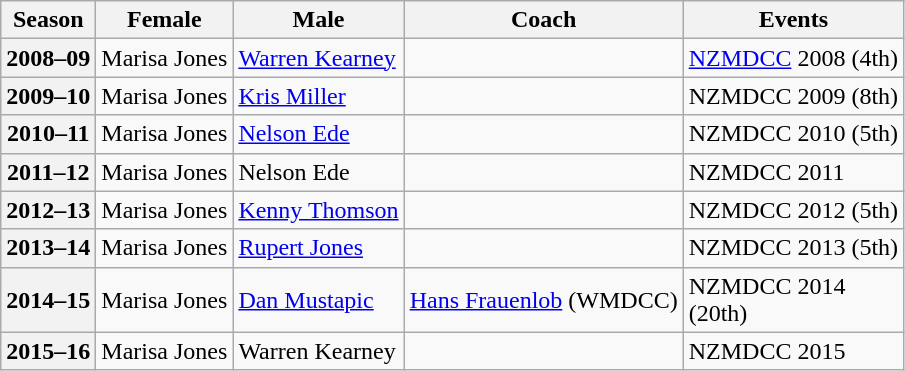<table class="wikitable">
<tr>
<th scope="col">Season</th>
<th scope="col">Female</th>
<th scope="col">Male</th>
<th scope="col">Coach</th>
<th scope="col">Events</th>
</tr>
<tr>
<th scope="row">2008–09</th>
<td>Marisa Jones</td>
<td><a href='#'>Warren Kearney</a></td>
<td></td>
<td><a href='#'>NZMDCC</a> 2008 (4th)</td>
</tr>
<tr>
<th scope="row">2009–10</th>
<td>Marisa Jones</td>
<td><a href='#'>Kris Miller</a></td>
<td></td>
<td>NZMDCC 2009 (8th)</td>
</tr>
<tr>
<th scope="row">2010–11</th>
<td>Marisa Jones</td>
<td><a href='#'>Nelson Ede</a></td>
<td></td>
<td>NZMDCC 2010 (5th)</td>
</tr>
<tr>
<th scope="row">2011–12</th>
<td>Marisa Jones</td>
<td>Nelson Ede</td>
<td></td>
<td>NZMDCC 2011 </td>
</tr>
<tr>
<th scope="row">2012–13</th>
<td>Marisa Jones</td>
<td><a href='#'>Kenny Thomson</a></td>
<td></td>
<td>NZMDCC 2012 (5th)</td>
</tr>
<tr>
<th scope="row">2013–14</th>
<td>Marisa Jones</td>
<td><a href='#'>Rupert Jones</a></td>
<td></td>
<td>NZMDCC 2013 (5th)</td>
</tr>
<tr>
<th scope="row">2014–15</th>
<td>Marisa Jones</td>
<td><a href='#'>Dan Mustapic</a></td>
<td><a href='#'>Hans Frauenlob</a> (WMDCC)</td>
<td>NZMDCC 2014 <br> (20th)</td>
</tr>
<tr>
<th scope="row">2015–16</th>
<td>Marisa Jones</td>
<td>Warren Kearney</td>
<td></td>
<td>NZMDCC 2015 </td>
</tr>
</table>
